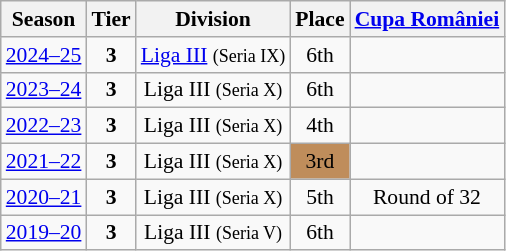<table class="wikitable" style="text-align:center; font-size:90%">
<tr>
<th>Season</th>
<th>Tier</th>
<th>Division</th>
<th>Place</th>
<th><a href='#'>Cupa României</a></th>
</tr>
<tr>
<td><a href='#'>2024–25</a></td>
<td><strong>3</strong></td>
<td><a href='#'>Liga III</a> <small>(Seria IX)</small></td>
<td>6th</td>
<td></td>
</tr>
<tr>
<td><a href='#'>2023–24</a></td>
<td><strong>3</strong></td>
<td>Liga III <small>(Seria X)</small></td>
<td>6th</td>
<td></td>
</tr>
<tr>
<td><a href='#'>2022–23</a></td>
<td><strong>3</strong></td>
<td>Liga III <small>(Seria X)</small></td>
<td>4th</td>
<td></td>
</tr>
<tr>
<td><a href='#'>2021–22</a></td>
<td><strong>3</strong></td>
<td>Liga III <small>(Seria X)</small></td>
<td align=center bgcolor=#BF8D5B>3rd</td>
<td></td>
</tr>
<tr>
<td><a href='#'>2020–21</a></td>
<td><strong>3</strong></td>
<td>Liga III <small>(Seria X)</small></td>
<td>5th</td>
<td>Round of 32</td>
</tr>
<tr>
<td><a href='#'>2019–20</a></td>
<td><strong>3</strong></td>
<td>Liga III <small>(Seria V)</small></td>
<td>6th</td>
<td></td>
</tr>
</table>
